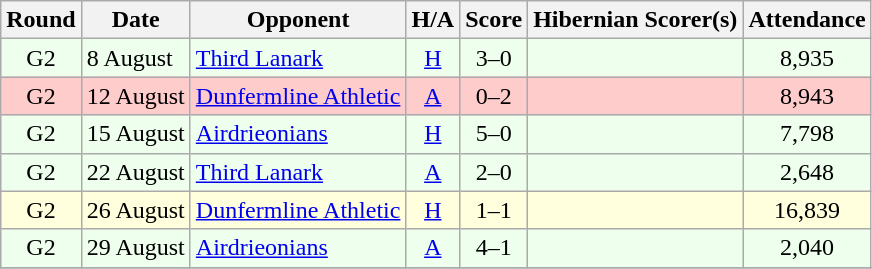<table class="wikitable" style="text-align:center">
<tr>
<th>Round</th>
<th>Date</th>
<th>Opponent</th>
<th>H/A</th>
<th>Score</th>
<th>Hibernian Scorer(s)</th>
<th>Attendance</th>
</tr>
<tr bgcolor=#EEFFEE>
<td>G2</td>
<td align=left>8 August</td>
<td align=left><a href='#'>Third Lanark</a></td>
<td><a href='#'>H</a></td>
<td>3–0</td>
<td align=left></td>
<td>8,935</td>
</tr>
<tr bgcolor=#FFCCCC>
<td>G2</td>
<td align=left>12 August</td>
<td align=left><a href='#'>Dunfermline Athletic</a></td>
<td><a href='#'>A</a></td>
<td>0–2</td>
<td align=left></td>
<td>8,943</td>
</tr>
<tr bgcolor=#EEFFEE>
<td>G2</td>
<td align=left>15 August</td>
<td align=left><a href='#'>Airdrieonians</a></td>
<td><a href='#'>H</a></td>
<td>5–0</td>
<td align=left></td>
<td>7,798</td>
</tr>
<tr bgcolor=#EEFFEE>
<td>G2</td>
<td align=left>22 August</td>
<td align=left><a href='#'>Third Lanark</a></td>
<td><a href='#'>A</a></td>
<td>2–0</td>
<td align=left></td>
<td>2,648</td>
</tr>
<tr bgcolor=#FFFFDD>
<td>G2</td>
<td align=left>26 August</td>
<td align=left><a href='#'>Dunfermline Athletic</a></td>
<td><a href='#'>H</a></td>
<td>1–1</td>
<td align=left></td>
<td>16,839</td>
</tr>
<tr bgcolor=#EEFFEE>
<td>G2</td>
<td align=left>29 August</td>
<td align=left><a href='#'>Airdrieonians</a></td>
<td><a href='#'>A</a></td>
<td>4–1</td>
<td align=left></td>
<td>2,040</td>
</tr>
<tr>
</tr>
</table>
